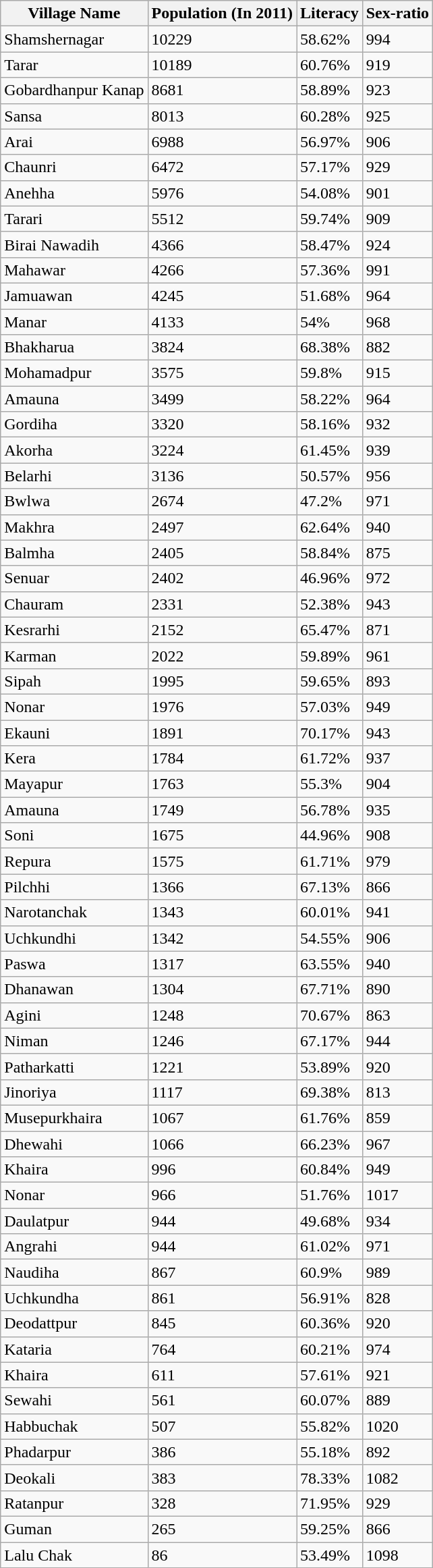<table class="wikitable sortable">
<tr>
<th>Village Name</th>
<th>Population (In 2011)</th>
<th>Literacy</th>
<th>Sex-ratio</th>
</tr>
<tr>
<td>Shamshernagar</td>
<td>10229</td>
<td>58.62%</td>
<td>994</td>
</tr>
<tr>
<td>Tarar</td>
<td>10189</td>
<td>60.76%</td>
<td>919</td>
</tr>
<tr>
<td>Gobardhanpur Kanap</td>
<td>8681</td>
<td>58.89%</td>
<td>923</td>
</tr>
<tr>
<td>Sansa</td>
<td>8013</td>
<td>60.28%</td>
<td>925</td>
</tr>
<tr>
<td>Arai</td>
<td>6988</td>
<td>56.97%</td>
<td>906</td>
</tr>
<tr>
<td>Chaunri</td>
<td>6472</td>
<td>57.17%</td>
<td>929</td>
</tr>
<tr>
<td>Anehha</td>
<td>5976</td>
<td>54.08%</td>
<td>901</td>
</tr>
<tr>
<td>Tarari</td>
<td>5512</td>
<td>59.74%</td>
<td>909</td>
</tr>
<tr>
<td>Birai Nawadih</td>
<td>4366</td>
<td>58.47%</td>
<td>924</td>
</tr>
<tr>
<td>Mahawar</td>
<td>4266</td>
<td>57.36%</td>
<td>991</td>
</tr>
<tr>
<td>Jamuawan</td>
<td>4245</td>
<td>51.68%</td>
<td>964</td>
</tr>
<tr>
<td>Manar</td>
<td>4133</td>
<td>54%</td>
<td>968</td>
</tr>
<tr>
<td>Bhakharua</td>
<td>3824</td>
<td>68.38%</td>
<td>882</td>
</tr>
<tr>
<td>Mohamadpur</td>
<td>3575</td>
<td>59.8%</td>
<td>915</td>
</tr>
<tr>
<td>Amauna</td>
<td>3499</td>
<td>58.22%</td>
<td>964</td>
</tr>
<tr>
<td>Gordiha</td>
<td>3320</td>
<td>58.16%</td>
<td>932</td>
</tr>
<tr>
<td>Akorha</td>
<td>3224</td>
<td>61.45%</td>
<td>939</td>
</tr>
<tr>
<td>Belarhi</td>
<td>3136</td>
<td>50.57%</td>
<td>956</td>
</tr>
<tr>
<td>Bwlwa</td>
<td>2674</td>
<td>47.2%</td>
<td>971</td>
</tr>
<tr>
<td>Makhra</td>
<td>2497</td>
<td>62.64%</td>
<td>940</td>
</tr>
<tr>
<td>Balmha</td>
<td>2405</td>
<td>58.84%</td>
<td>875</td>
</tr>
<tr>
<td>Senuar</td>
<td>2402</td>
<td>46.96%</td>
<td>972</td>
</tr>
<tr>
<td>Chauram</td>
<td>2331</td>
<td>52.38%</td>
<td>943</td>
</tr>
<tr>
<td>Kesrarhi</td>
<td>2152</td>
<td>65.47%</td>
<td>871</td>
</tr>
<tr>
<td>Karman</td>
<td>2022</td>
<td>59.89%</td>
<td>961</td>
</tr>
<tr>
<td>Sipah</td>
<td>1995</td>
<td>59.65%</td>
<td>893</td>
</tr>
<tr>
<td>Nonar</td>
<td>1976</td>
<td>57.03%</td>
<td>949</td>
</tr>
<tr>
<td>Ekauni</td>
<td>1891</td>
<td>70.17%</td>
<td>943</td>
</tr>
<tr>
<td>Kera</td>
<td>1784</td>
<td>61.72%</td>
<td>937</td>
</tr>
<tr>
<td>Mayapur</td>
<td>1763</td>
<td>55.3%</td>
<td>904</td>
</tr>
<tr>
<td>Amauna</td>
<td>1749</td>
<td>56.78%</td>
<td>935</td>
</tr>
<tr>
<td>Soni</td>
<td>1675</td>
<td>44.96%</td>
<td>908</td>
</tr>
<tr>
<td>Repura</td>
<td>1575</td>
<td>61.71%</td>
<td>979</td>
</tr>
<tr>
<td>Pilchhi</td>
<td>1366</td>
<td>67.13%</td>
<td>866</td>
</tr>
<tr>
<td>Narotanchak</td>
<td>1343</td>
<td>60.01%</td>
<td>941</td>
</tr>
<tr>
<td>Uchkundhi</td>
<td>1342</td>
<td>54.55%</td>
<td>906</td>
</tr>
<tr>
<td>Paswa</td>
<td>1317</td>
<td>63.55%</td>
<td>940</td>
</tr>
<tr>
<td>Dhanawan</td>
<td>1304</td>
<td>67.71%</td>
<td>890</td>
</tr>
<tr>
<td>Agini</td>
<td>1248</td>
<td>70.67%</td>
<td>863</td>
</tr>
<tr>
<td>Niman</td>
<td>1246</td>
<td>67.17%</td>
<td>944</td>
</tr>
<tr>
<td>Patharkatti</td>
<td>1221</td>
<td>53.89%</td>
<td>920</td>
</tr>
<tr>
<td>Jinoriya</td>
<td>1117</td>
<td>69.38%</td>
<td>813</td>
</tr>
<tr>
<td>Musepurkhaira</td>
<td>1067</td>
<td>61.76%</td>
<td>859</td>
</tr>
<tr>
<td>Dhewahi</td>
<td>1066</td>
<td>66.23%</td>
<td>967</td>
</tr>
<tr>
<td>Khaira</td>
<td>996</td>
<td>60.84%</td>
<td>949</td>
</tr>
<tr>
<td>Nonar</td>
<td>966</td>
<td>51.76%</td>
<td>1017</td>
</tr>
<tr>
<td>Daulatpur</td>
<td>944</td>
<td>49.68%</td>
<td>934</td>
</tr>
<tr>
<td>Angrahi</td>
<td>944</td>
<td>61.02%</td>
<td>971</td>
</tr>
<tr>
<td>Naudiha</td>
<td>867</td>
<td>60.9%</td>
<td>989</td>
</tr>
<tr>
<td>Uchkundha</td>
<td>861</td>
<td>56.91%</td>
<td>828</td>
</tr>
<tr>
<td>Deodattpur</td>
<td>845</td>
<td>60.36%</td>
<td>920</td>
</tr>
<tr>
<td>Kataria</td>
<td>764</td>
<td>60.21%</td>
<td>974</td>
</tr>
<tr>
<td>Khaira</td>
<td>611</td>
<td>57.61%</td>
<td>921</td>
</tr>
<tr>
<td>Sewahi</td>
<td>561</td>
<td>60.07%</td>
<td>889</td>
</tr>
<tr>
<td>Habbuchak</td>
<td>507</td>
<td>55.82%</td>
<td>1020</td>
</tr>
<tr>
<td>Phadarpur</td>
<td>386</td>
<td>55.18%</td>
<td>892</td>
</tr>
<tr>
<td>Deokali</td>
<td>383</td>
<td>78.33%</td>
<td>1082</td>
</tr>
<tr>
<td>Ratanpur</td>
<td>328</td>
<td>71.95%</td>
<td>929</td>
</tr>
<tr>
<td>Guman</td>
<td>265</td>
<td>59.25%</td>
<td>866</td>
</tr>
<tr>
<td>Lalu Chak</td>
<td>86</td>
<td>53.49%</td>
<td>1098</td>
</tr>
</table>
